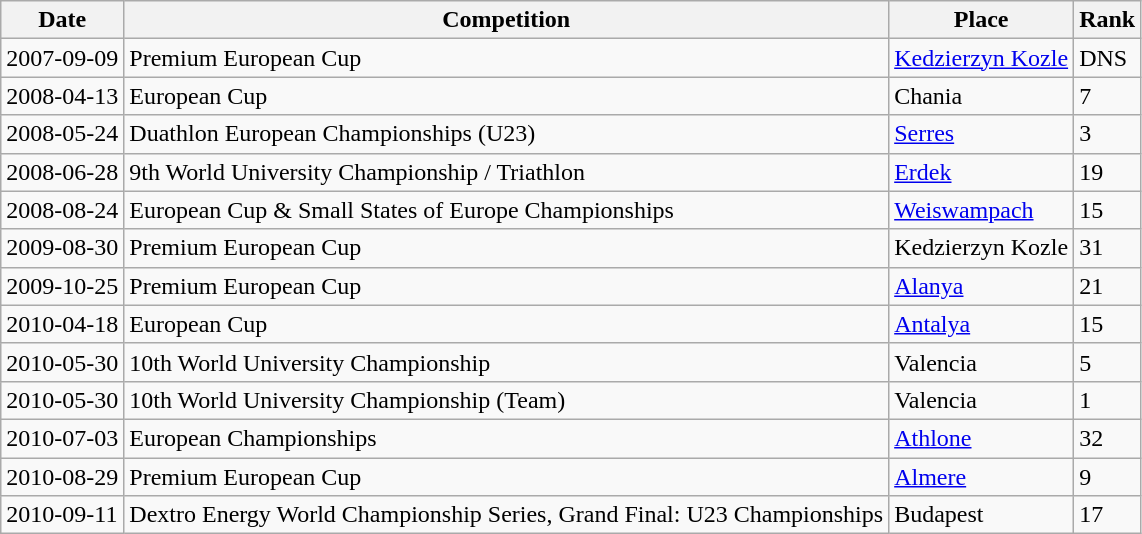<table class="wikitable sortable">
<tr>
<th>Date</th>
<th>Competition</th>
<th>Place</th>
<th>Rank</th>
</tr>
<tr>
<td>2007-09-09</td>
<td>Premium European Cup</td>
<td><a href='#'>Kedzierzyn Kozle</a></td>
<td>DNS</td>
</tr>
<tr>
<td>2008-04-13</td>
<td>European Cup</td>
<td>Chania</td>
<td>7</td>
</tr>
<tr>
<td>2008-05-24</td>
<td>Duathlon European Championships (U23)</td>
<td><a href='#'>Serres</a></td>
<td>3</td>
</tr>
<tr>
<td>2008-06-28</td>
<td>9th World University  Championship / Triathlon</td>
<td><a href='#'>Erdek</a></td>
<td>19</td>
</tr>
<tr>
<td>2008-08-24</td>
<td>European Cup & Small States of Europe Championships</td>
<td><a href='#'>Weiswampach</a></td>
<td>15</td>
</tr>
<tr>
<td>2009-08-30</td>
<td>Premium European Cup</td>
<td>Kedzierzyn Kozle</td>
<td>31</td>
</tr>
<tr>
<td>2009-10-25</td>
<td>Premium European Cup</td>
<td><a href='#'>Alanya</a></td>
<td>21</td>
</tr>
<tr>
<td>2010-04-18</td>
<td>European Cup</td>
<td><a href='#'>Antalya</a></td>
<td>15</td>
</tr>
<tr>
<td>2010-05-30</td>
<td>10th World University Championship</td>
<td>Valencia</td>
<td>5</td>
</tr>
<tr>
<td>2010-05-30</td>
<td>10th World University Championship (Team)</td>
<td>Valencia</td>
<td>1</td>
</tr>
<tr>
<td>2010-07-03</td>
<td>European Championships</td>
<td><a href='#'>Athlone</a></td>
<td>32</td>
</tr>
<tr>
<td>2010-08-29</td>
<td>Premium European Cup</td>
<td><a href='#'>Almere</a></td>
<td>9</td>
</tr>
<tr>
<td>2010-09-11</td>
<td>Dextro Energy World Championship Series, Grand Final: U23 Championships</td>
<td>Budapest</td>
<td>17</td>
</tr>
</table>
